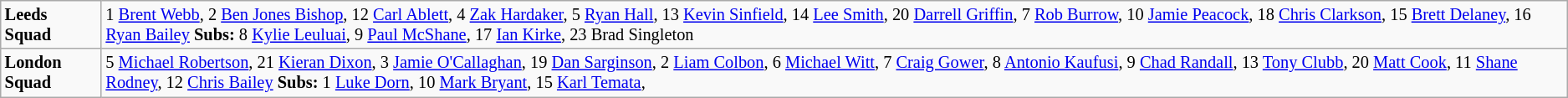<table class="wikitable" style="font-size:85%;">
<tr>
<td><strong>Leeds Squad</strong></td>
<td>1 <a href='#'>Brent Webb</a>, 2 <a href='#'>Ben Jones Bishop</a>, 12 <a href='#'>Carl Ablett</a>, 4 <a href='#'>Zak Hardaker</a>, 5 <a href='#'>Ryan Hall</a>, 13 <a href='#'>Kevin Sinfield</a>, 14 <a href='#'>Lee Smith</a>, 20 <a href='#'>Darrell Griffin</a>, 7 <a href='#'>Rob Burrow</a>, 10 <a href='#'>Jamie Peacock</a>, 18 <a href='#'>Chris Clarkson</a>, 15 <a href='#'>Brett Delaney</a>, 16 <a href='#'>Ryan Bailey</a> <strong>Subs:</strong> 8 <a href='#'>Kylie Leuluai</a>, 9 <a href='#'>Paul McShane</a>, 17 <a href='#'>Ian Kirke</a>, 23 Brad Singleton</td>
</tr>
<tr>
<td><strong>London Squad</strong></td>
<td>5 <a href='#'>Michael Robertson</a>, 21 <a href='#'>Kieran Dixon</a>, 3 <a href='#'>Jamie O'Callaghan</a>, 19 <a href='#'>Dan Sarginson</a>, 2 <a href='#'>Liam Colbon</a>, 6 <a href='#'>Michael Witt</a>, 7 <a href='#'>Craig Gower</a>, 8 <a href='#'>Antonio Kaufusi</a>, 9 <a href='#'>Chad Randall</a>, 13 <a href='#'>Tony Clubb</a>, 20 <a href='#'>Matt Cook</a>, 11 <a href='#'>Shane Rodney</a>, 12 <a href='#'>Chris Bailey</a> <strong>Subs:</strong> 1 <a href='#'>Luke Dorn</a>, 10 <a href='#'>Mark Bryant</a>, 15 <a href='#'>Karl Temata</a>,</td>
</tr>
</table>
